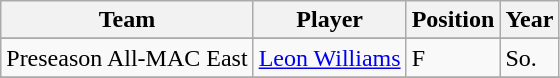<table class="wikitable" border="1">
<tr align=center>
<th style= >Team</th>
<th style= >Player</th>
<th style= >Position</th>
<th style= >Year</th>
</tr>
<tr align="center">
</tr>
<tr>
<td>Preseason All-MAC East</td>
<td><a href='#'>Leon Williams</a></td>
<td>F</td>
<td>So.</td>
</tr>
<tr>
</tr>
<tr>
</tr>
</table>
